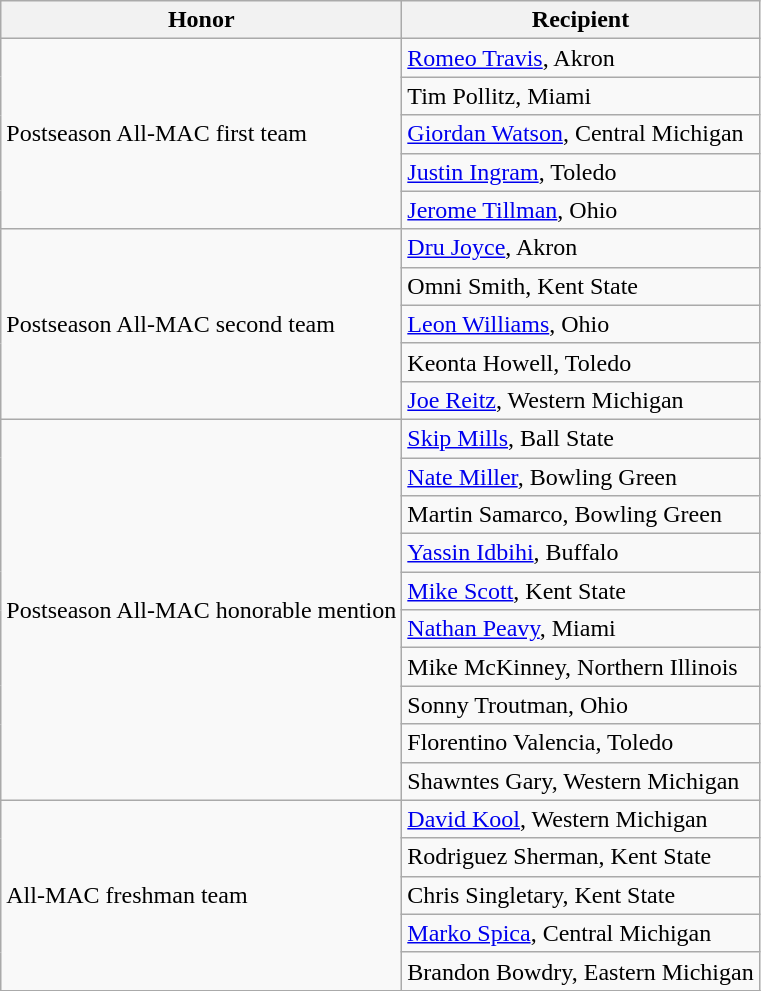<table class="wikitable" border="1">
<tr>
<th>Honor</th>
<th>Recipient</th>
</tr>
<tr>
<td rowspan=5 valign=middle>Postseason All-MAC first team</td>
<td><a href='#'>Romeo Travis</a>, Akron</td>
</tr>
<tr>
<td>Tim Pollitz, Miami</td>
</tr>
<tr>
<td><a href='#'>Giordan Watson</a>, Central Michigan</td>
</tr>
<tr>
<td><a href='#'>Justin Ingram</a>, Toledo</td>
</tr>
<tr>
<td><a href='#'>Jerome Tillman</a>, Ohio</td>
</tr>
<tr>
<td rowspan=5 valign=middle>Postseason All-MAC second team</td>
<td><a href='#'>Dru Joyce</a>, Akron</td>
</tr>
<tr>
<td>Omni Smith, Kent State</td>
</tr>
<tr>
<td><a href='#'>Leon Williams</a>, Ohio</td>
</tr>
<tr>
<td>Keonta Howell, Toledo</td>
</tr>
<tr>
<td><a href='#'>Joe Reitz</a>, Western Michigan</td>
</tr>
<tr>
<td rowspan=10 valign=middle>Postseason All-MAC honorable mention</td>
<td><a href='#'>Skip Mills</a>, Ball State</td>
</tr>
<tr>
<td><a href='#'>Nate Miller</a>, Bowling Green</td>
</tr>
<tr>
<td>Martin Samarco, Bowling Green</td>
</tr>
<tr>
<td><a href='#'>Yassin Idbihi</a>, Buffalo</td>
</tr>
<tr>
<td><a href='#'>Mike Scott</a>, Kent State</td>
</tr>
<tr>
<td><a href='#'>Nathan Peavy</a>, Miami</td>
</tr>
<tr>
<td>Mike McKinney, Northern Illinois</td>
</tr>
<tr>
<td>Sonny Troutman, Ohio</td>
</tr>
<tr>
<td>Florentino Valencia, Toledo</td>
</tr>
<tr>
<td>Shawntes Gary, Western Michigan</td>
</tr>
<tr>
<td rowspan=5 valign=middle>All-MAC freshman team</td>
<td><a href='#'>David Kool</a>, Western Michigan</td>
</tr>
<tr>
<td>Rodriguez Sherman, Kent State</td>
</tr>
<tr>
<td>Chris Singletary, Kent State</td>
</tr>
<tr>
<td><a href='#'>Marko Spica</a>, Central Michigan</td>
</tr>
<tr>
<td>Brandon Bowdry, Eastern Michigan</td>
</tr>
<tr>
</tr>
</table>
